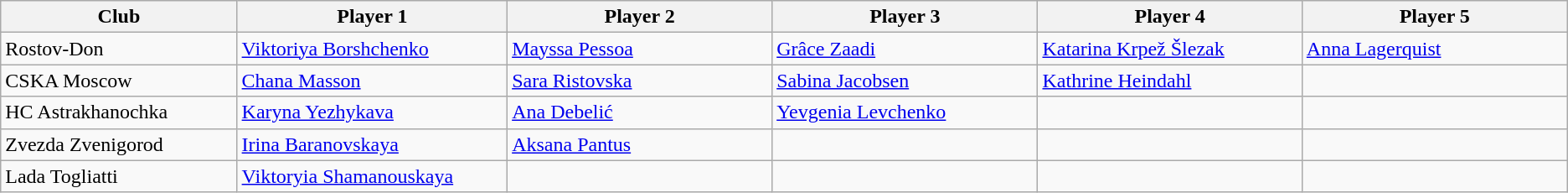<table class="wikitable sortable">
<tr>
<th style="width:190px;">Club</th>
<th style="width:220px;">Player 1</th>
<th style="width:220px;">Player 2</th>
<th style="width:220px;">Player 3</th>
<th style="width:220px;">Player 4</th>
<th style="width:220px;">Player 5</th>
</tr>
<tr>
<td>Rostov-Don</td>
<td> <a href='#'>Viktoriya Borshchenko</a></td>
<td> <a href='#'>Mayssa Pessoa</a></td>
<td> <a href='#'>Grâce Zaadi</a></td>
<td> <a href='#'>Katarina Krpež Šlezak</a></td>
<td> <a href='#'>Anna Lagerquist</a></td>
</tr>
<tr>
<td>CSKA Moscow</td>
<td> <a href='#'>Chana Masson</a></td>
<td> <a href='#'>Sara Ristovska</a></td>
<td> <a href='#'>Sabina Jacobsen</a></td>
<td> <a href='#'>Kathrine Heindahl</a></td>
<td></td>
</tr>
<tr>
<td>HC Astrakhanochka</td>
<td> <a href='#'>Karyna Yezhykava</a></td>
<td> <a href='#'>Ana Debelić</a></td>
<td> <a href='#'>Yevgenia Levchenko</a></td>
<td></td>
<td></td>
</tr>
<tr>
<td>Zvezda Zvenigorod</td>
<td> <a href='#'>Irina Baranovskaya</a></td>
<td> <a href='#'>Aksana Pantus</a></td>
<td></td>
<td></td>
<td></td>
</tr>
<tr>
<td>Lada Togliatti</td>
<td> <a href='#'>Viktoryia Shamanouskaya</a></td>
<td></td>
<td></td>
<td></td>
<td></td>
</tr>
</table>
